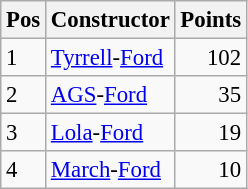<table class="wikitable" style="font-size: 95%;">
<tr>
<th>Pos</th>
<th>Constructor</th>
<th>Points</th>
</tr>
<tr>
<td>1</td>
<td> <a href='#'>Tyrrell</a>-<a href='#'>Ford</a></td>
<td align="right">102</td>
</tr>
<tr>
<td>2</td>
<td> <a href='#'>AGS</a>-<a href='#'>Ford</a></td>
<td align="right">35</td>
</tr>
<tr>
<td>3</td>
<td> <a href='#'>Lola</a>-<a href='#'>Ford</a></td>
<td align="right">19</td>
</tr>
<tr>
<td>4</td>
<td> <a href='#'>March</a>-<a href='#'>Ford</a></td>
<td align="right">10</td>
</tr>
</table>
